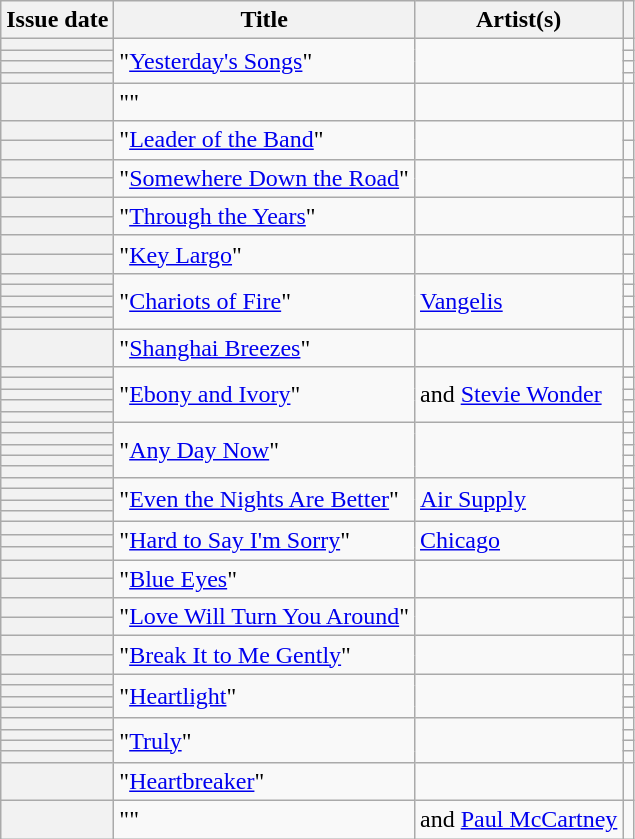<table class="wikitable sortable plainrowheaders">
<tr>
<th scope=col>Issue date</th>
<th scope=col>Title</th>
<th scope=col>Artist(s)</th>
<th scope=col class=unsortable></th>
</tr>
<tr>
<th scope=row></th>
<td rowspan="4">"<a href='#'>Yesterday's Songs</a>"</td>
<td rowspan="4"></td>
<td align=center></td>
</tr>
<tr>
<th scope=row></th>
<td align=center></td>
</tr>
<tr>
<th scope=row></th>
<td align=center></td>
</tr>
<tr>
<th scope=row></th>
<td align=center></td>
</tr>
<tr>
<th scope=row></th>
<td rowspan="1">""</td>
<td rowspan="1"></td>
<td align=center></td>
</tr>
<tr>
<th scope=row></th>
<td rowspan="2">"<a href='#'>Leader of the Band</a>"</td>
<td rowspan="2"></td>
<td align=center></td>
</tr>
<tr>
<th scope=row></th>
<td align=center></td>
</tr>
<tr>
<th scope=row></th>
<td rowspan="2">"<a href='#'>Somewhere Down the Road</a>"</td>
<td rowspan="2"></td>
<td align=center></td>
</tr>
<tr>
<th scope=row></th>
<td align=center></td>
</tr>
<tr>
<th scope=row></th>
<td rowspan="2">"<a href='#'>Through the Years</a>"</td>
<td rowspan="2"></td>
<td align=center></td>
</tr>
<tr>
<th scope=row></th>
<td align=center></td>
</tr>
<tr>
<th scope=row></th>
<td rowspan="2">"<a href='#'>Key Largo</a>"</td>
<td rowspan="2"></td>
<td align=center></td>
</tr>
<tr>
<th scope=row></th>
<td align=center></td>
</tr>
<tr>
<th scope=row></th>
<td rowspan="5">"<a href='#'>Chariots of Fire</a>"</td>
<td rowspan="5"><a href='#'>Vangelis</a></td>
<td align=center></td>
</tr>
<tr>
<th scope=row></th>
<td align=center></td>
</tr>
<tr>
<th scope=row></th>
<td align=center></td>
</tr>
<tr>
<th scope=row></th>
<td align=center></td>
</tr>
<tr>
<th scope=row></th>
<td align=center></td>
</tr>
<tr>
<th scope=row></th>
<td rowspan="1">"<a href='#'>Shanghai Breezes</a>"</td>
<td rowspan="1"></td>
<td align=center></td>
</tr>
<tr>
<th scope=row></th>
<td rowspan="5">"<a href='#'>Ebony and Ivory</a>"</td>
<td rowspan="5"> and <a href='#'>Stevie Wonder</a></td>
<td align=center></td>
</tr>
<tr>
<th scope=row></th>
<td align=center></td>
</tr>
<tr>
<th scope=row></th>
<td align=center></td>
</tr>
<tr>
<th scope=row></th>
<td align=center></td>
</tr>
<tr>
<th scope=row></th>
<td align=center></td>
</tr>
<tr>
<th scope=row></th>
<td rowspan="5">"<a href='#'>Any Day Now</a>"</td>
<td rowspan="5"></td>
<td align=center></td>
</tr>
<tr>
<th scope=row></th>
<td align=center></td>
</tr>
<tr>
<th scope=row></th>
<td align=center></td>
</tr>
<tr>
<th scope=row></th>
<td align=center></td>
</tr>
<tr>
<th scope=row></th>
<td align=center></td>
</tr>
<tr>
<th scope=row></th>
<td rowspan="4">"<a href='#'>Even the Nights Are Better</a>"</td>
<td rowspan="4"><a href='#'>Air Supply</a></td>
<td align=center></td>
</tr>
<tr>
<th scope=row></th>
<td align=center></td>
</tr>
<tr>
<th scope=row></th>
<td align=center></td>
</tr>
<tr>
<th scope=row></th>
<td align=center></td>
</tr>
<tr>
<th scope=row></th>
<td rowspan="3">"<a href='#'>Hard to Say I'm Sorry</a>"</td>
<td rowspan="3"><a href='#'>Chicago</a></td>
<td align=center></td>
</tr>
<tr>
<th scope=row></th>
<td align=center></td>
</tr>
<tr>
<th scope=row></th>
<td align=center></td>
</tr>
<tr>
<th scope=row></th>
<td rowspan="2">"<a href='#'>Blue Eyes</a>"</td>
<td rowspan="2"></td>
<td align=center></td>
</tr>
<tr>
<th scope=row></th>
<td align=center></td>
</tr>
<tr>
<th scope=row></th>
<td rowspan="2">"<a href='#'>Love Will Turn You Around</a>"</td>
<td rowspan="2"></td>
<td align=center></td>
</tr>
<tr>
<th scope=row></th>
<td align=center></td>
</tr>
<tr>
<th scope=row></th>
<td rowspan="2">"<a href='#'>Break It to Me Gently</a>"</td>
<td rowspan="2"></td>
<td align=center></td>
</tr>
<tr>
<th scope=row></th>
<td align=center></td>
</tr>
<tr>
<th scope=row></th>
<td rowspan="4">"<a href='#'>Heartlight</a>"</td>
<td rowspan="4"></td>
<td align=center></td>
</tr>
<tr>
<th scope=row></th>
<td align=center></td>
</tr>
<tr>
<th scope=row></th>
<td align=center></td>
</tr>
<tr>
<th scope=row></th>
<td align=center></td>
</tr>
<tr>
<th scope=row></th>
<td rowspan="4">"<a href='#'>Truly</a>"</td>
<td rowspan="4"></td>
<td align=center></td>
</tr>
<tr>
<th scope=row></th>
<td align=center></td>
</tr>
<tr>
<th scope=row></th>
<td align=center></td>
</tr>
<tr>
<th scope=row></th>
<td align=center></td>
</tr>
<tr>
<th scope=row></th>
<td rowspan="1">"<a href='#'>Heartbreaker</a>"</td>
<td rowspan="1"></td>
<td align=center></td>
</tr>
<tr>
<th scope=row></th>
<td rowspan="1">""</td>
<td rowspan="1"> and <a href='#'>Paul McCartney</a></td>
<td align=center></td>
</tr>
</table>
